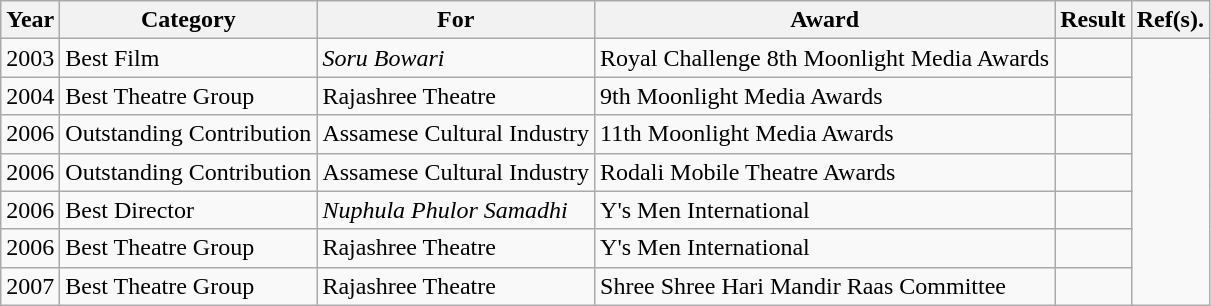<table class="wikitable">
<tr>
<th>Year</th>
<th>Category</th>
<th>For</th>
<th>Award</th>
<th>Result</th>
<th>Ref(s).</th>
</tr>
<tr>
<td>2003</td>
<td>Best Film</td>
<td><em>Soru Bowari</em></td>
<td>Royal Challenge 8th Moonlight Media Awards</td>
<td></td>
<td rowspan="7"></td>
</tr>
<tr>
<td>2004</td>
<td>Best Theatre Group</td>
<td>Rajashree Theatre</td>
<td>9th Moonlight Media Awards</td>
<td></td>
</tr>
<tr>
<td>2006</td>
<td>Outstanding Contribution</td>
<td>Assamese Cultural Industry</td>
<td>11th Moonlight Media Awards</td>
<td></td>
</tr>
<tr>
<td>2006</td>
<td>Outstanding Contribution</td>
<td>Assamese Cultural Industry</td>
<td>Rodali Mobile Theatre Awards</td>
<td></td>
</tr>
<tr>
<td>2006</td>
<td>Best Director</td>
<td><em>Nuphula Phulor Samadhi</em></td>
<td>Y's Men International</td>
<td></td>
</tr>
<tr>
<td>2006</td>
<td>Best Theatre Group</td>
<td>Rajashree Theatre</td>
<td>Y's Men International</td>
<td></td>
</tr>
<tr>
<td>2007</td>
<td>Best Theatre Group</td>
<td>Rajashree Theatre</td>
<td>Shree Shree Hari Mandir Raas Committee</td>
<td></td>
</tr>
</table>
